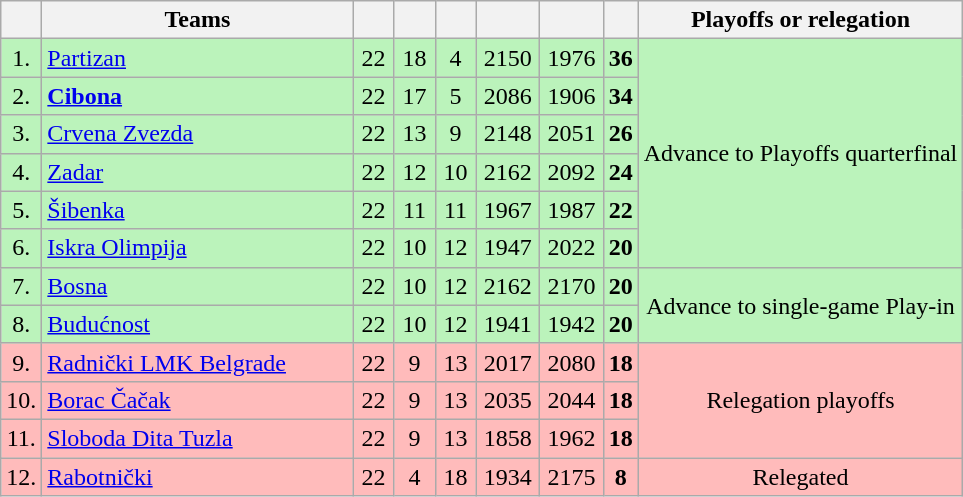<table class="wikitable" style="text-align: center;">
<tr>
<th width=20></th>
<th width=200>Teams</th>
<th width="20"></th>
<th width="20"></th>
<th width="20"></th>
<th width="35"></th>
<th width="35"></th>
<th></th>
<th>Playoffs or relegation</th>
</tr>
<tr align=center style="background:#BBF3BB">
<td>1.</td>
<td style="text-align:left;"><a href='#'>Partizan</a></td>
<td>22</td>
<td>18</td>
<td>4</td>
<td>2150</td>
<td>1976</td>
<td><strong>36</strong></td>
<td rowspan="6">Advance to Playoffs quarterfinal</td>
</tr>
<tr align=center style="background:#BBF3BB">
<td>2.</td>
<td style="text-align:left;"><strong><a href='#'>Cibona</a></strong></td>
<td>22</td>
<td>17</td>
<td>5</td>
<td>2086</td>
<td>1906</td>
<td><strong>34</strong></td>
</tr>
<tr align=center style="background:#BBF3BB">
<td>3.</td>
<td style="text-align:left;"><a href='#'>Crvena Zvezda</a></td>
<td>22</td>
<td>13</td>
<td>9</td>
<td>2148</td>
<td>2051</td>
<td><strong>26</strong></td>
</tr>
<tr align=center style="background:#BBF3BB">
<td>4.</td>
<td style="text-align:left;"><a href='#'>Zadar</a></td>
<td>22</td>
<td>12</td>
<td>10</td>
<td>2162</td>
<td>2092</td>
<td><strong>24</strong></td>
</tr>
<tr align=center style="background:#BBF3BB">
<td>5.</td>
<td style="text-align:left;"><a href='#'>Šibenka</a></td>
<td>22</td>
<td>11</td>
<td>11</td>
<td>1967</td>
<td>1987</td>
<td><strong>22</strong></td>
</tr>
<tr align=center style="background:#BBF3BB">
<td>6.</td>
<td style="text-align:left;"><a href='#'>Iskra Olimpija</a></td>
<td>22</td>
<td>10</td>
<td>12</td>
<td>1947</td>
<td>2022</td>
<td><strong>20</strong></td>
</tr>
<tr align=center style="background:#BBF3BB">
<td>7.</td>
<td style="text-align:left;"><a href='#'>Bosna</a></td>
<td>22</td>
<td>10</td>
<td>12</td>
<td>2162</td>
<td>2170</td>
<td><strong>20</strong></td>
<td rowspan="2">Advance to single-game Play-in</td>
</tr>
<tr align=center style="background:#BBF3BB">
<td>8.</td>
<td style="text-align:left;"><a href='#'>Budućnost</a></td>
<td>22</td>
<td>10</td>
<td>12</td>
<td>1941</td>
<td>1942</td>
<td><strong>20</strong></td>
</tr>
<tr align=center style="background:#FFBBBB">
<td>9.</td>
<td style="text-align:left;"><a href='#'>Radnički LMK Belgrade</a></td>
<td>22</td>
<td>9</td>
<td>13</td>
<td>2017</td>
<td>2080</td>
<td><strong>18</strong></td>
<td rowspan="3">Relegation playoffs</td>
</tr>
<tr align=center style="background:#FFBBBB">
<td>10.</td>
<td style="text-align:left;"><a href='#'>Borac Čačak</a></td>
<td>22</td>
<td>9</td>
<td>13</td>
<td>2035</td>
<td>2044</td>
<td><strong>18</strong></td>
</tr>
<tr align=center style="background:#FFBBBB">
<td>11.</td>
<td style="text-align:left;"><a href='#'>Sloboda Dita Tuzla</a></td>
<td>22</td>
<td>9</td>
<td>13</td>
<td>1858</td>
<td>1962</td>
<td><strong>18</strong></td>
</tr>
<tr align=center style="background:#FFBBBB">
<td>12.</td>
<td style="text-align:left;"><a href='#'>Rabotnički</a></td>
<td>22</td>
<td>4</td>
<td>18</td>
<td>1934</td>
<td>2175</td>
<td><strong>8</strong></td>
<td rowspan="1">Relegated</td>
</tr>
</table>
